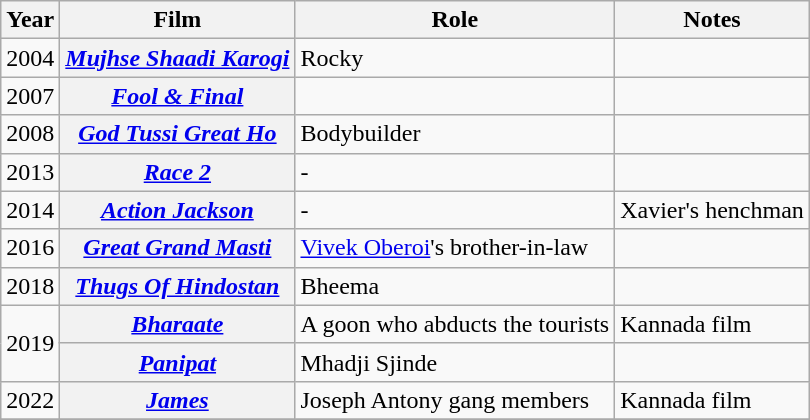<table class="wikitable sortable plainrowheaders">
<tr>
<th>Year</th>
<th>Film</th>
<th>Role</th>
<th>Notes</th>
</tr>
<tr>
<td>2004</td>
<th scope="row"><em><a href='#'>Mujhse Shaadi Karogi</a></em></th>
<td>Rocky</td>
<td></td>
</tr>
<tr>
<td>2007</td>
<th scope="row"><em><a href='#'>Fool & Final</a></em></th>
<td></td>
<td></td>
</tr>
<tr>
<td>2008</td>
<th scope="row"><em><a href='#'>God Tussi Great Ho</a></em></th>
<td>Bodybuilder</td>
<td></td>
</tr>
<tr>
<td>2013</td>
<th scope="row"><em><a href='#'>Race 2</a></em></th>
<td>-</td>
<td></td>
</tr>
<tr>
<td>2014</td>
<th scope="row"><em><a href='#'>Action Jackson</a></em></th>
<td>-</td>
<td>Xavier's henchman</td>
</tr>
<tr>
<td>2016</td>
<th scope="row"><em><a href='#'>Great Grand Masti</a></em></th>
<td><a href='#'>Vivek Oberoi</a>'s brother-in-law</td>
<td></td>
</tr>
<tr>
<td>2018</td>
<th scope="row"><em><a href='#'>Thugs Of Hindostan</a></em></th>
<td>Bheema</td>
<td></td>
</tr>
<tr>
<td ROWSPAN="2">2019</td>
<th scope="row"><em><a href='#'>Bharaate</a></em></th>
<td>A goon who abducts the tourists</td>
<td>Kannada film</td>
</tr>
<tr>
<th scope="row"><em><a href='#'>Panipat</a></em></th>
<td>Mhadji Sjinde</td>
<td></td>
</tr>
<tr>
<td>2022</td>
<th scope="row"><em><a href='#'>James</a></em></th>
<td>Joseph Antony gang members</td>
<td>Kannada film</td>
</tr>
<tr>
</tr>
</table>
